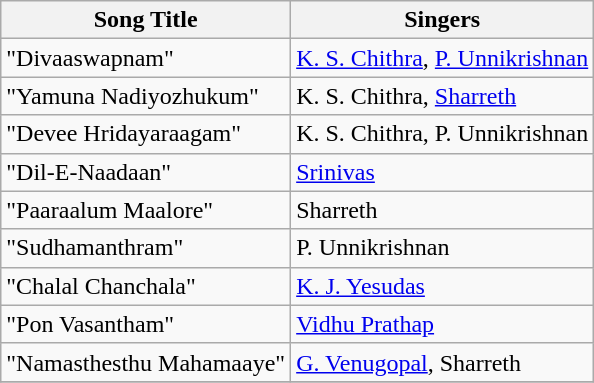<table class="wikitable">
<tr>
<th>Song Title</th>
<th>Singers</th>
</tr>
<tr>
<td>"Divaaswapnam"</td>
<td><a href='#'>K. S. Chithra</a>, <a href='#'>P. Unnikrishnan</a></td>
</tr>
<tr>
<td>"Yamuna Nadiyozhukum"</td>
<td>K. S. Chithra, <a href='#'>Sharreth</a></td>
</tr>
<tr>
<td>"Devee Hridayaraagam"</td>
<td>K. S. Chithra, P. Unnikrishnan</td>
</tr>
<tr>
<td>"Dil-E-Naadaan"</td>
<td><a href='#'>Srinivas</a></td>
</tr>
<tr>
<td>"Paaraalum Maalore"</td>
<td>Sharreth</td>
</tr>
<tr>
<td>"Sudhamanthram"</td>
<td>P. Unnikrishnan</td>
</tr>
<tr>
<td>"Chalal Chanchala"</td>
<td><a href='#'>K. J. Yesudas</a></td>
</tr>
<tr>
<td>"Pon Vasantham"</td>
<td><a href='#'>Vidhu Prathap</a></td>
</tr>
<tr>
<td>"Namasthesthu Mahamaaye"</td>
<td><a href='#'>G. Venugopal</a>, Sharreth</td>
</tr>
<tr>
</tr>
</table>
